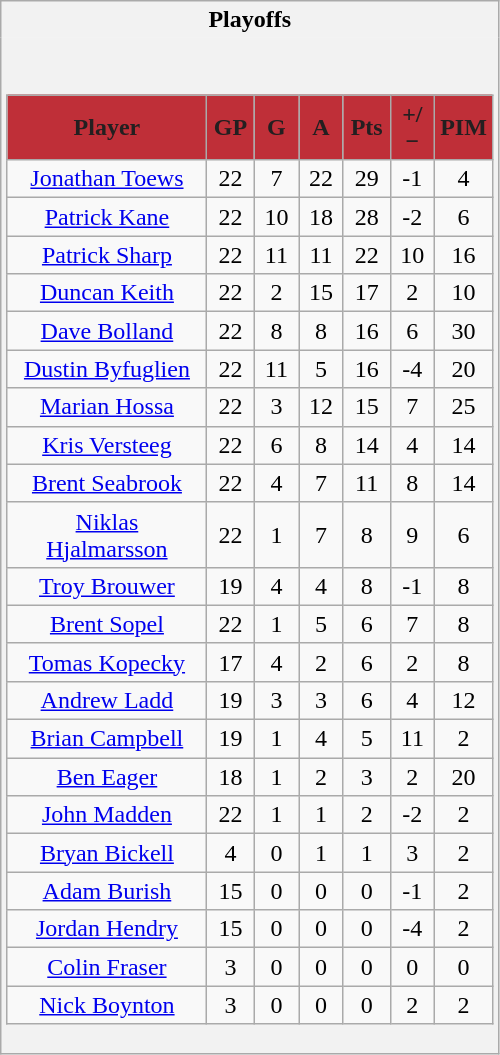<table class="wikitable">
<tr>
<th style="border: 0;">Playoffs</th>
</tr>
<tr>
<td style="background: #f2f2f2; border: 0; text-align: center;"><br><table class="wikitable" style="width:100%;">
<tr align=center>
<th style="background:#bf2f38; color:#231f20; width:47%;">Player</th>
<th style="background:#bf2f38; color:#231f20; width:10%;">GP</th>
<th style="background:#bf2f38; color:#231f20; width:10%;">G</th>
<th style="background:#bf2f38; color:#231f20; width:10%;">A</th>
<th style="background:#bf2f38; color:#231f20; width:10%;">Pts</th>
<th style="background:#bf2f38; color:#231f20; width:10%;">+/−</th>
<th style="background:#bf2f38; color:#231f20; width:10%;">PIM</th>
</tr>
<tr>
<td><a href='#'>Jonathan Toews</a></td>
<td>22</td>
<td>7</td>
<td>22</td>
<td>29</td>
<td>-1</td>
<td>4</td>
</tr>
<tr>
<td><a href='#'>Patrick Kane</a></td>
<td>22</td>
<td>10</td>
<td>18</td>
<td>28</td>
<td>-2</td>
<td>6</td>
</tr>
<tr>
<td><a href='#'>Patrick Sharp</a></td>
<td>22</td>
<td>11</td>
<td>11</td>
<td>22</td>
<td>10</td>
<td>16</td>
</tr>
<tr>
<td><a href='#'>Duncan Keith</a></td>
<td>22</td>
<td>2</td>
<td>15</td>
<td>17</td>
<td>2</td>
<td>10</td>
</tr>
<tr>
<td><a href='#'>Dave Bolland</a></td>
<td>22</td>
<td>8</td>
<td>8</td>
<td>16</td>
<td>6</td>
<td>30</td>
</tr>
<tr>
<td><a href='#'>Dustin Byfuglien</a></td>
<td>22</td>
<td>11</td>
<td>5</td>
<td>16</td>
<td>-4</td>
<td>20</td>
</tr>
<tr>
<td><a href='#'>Marian Hossa</a></td>
<td>22</td>
<td>3</td>
<td>12</td>
<td>15</td>
<td>7</td>
<td>25</td>
</tr>
<tr>
<td><a href='#'>Kris Versteeg</a></td>
<td>22</td>
<td>6</td>
<td>8</td>
<td>14</td>
<td>4</td>
<td>14</td>
</tr>
<tr>
<td><a href='#'>Brent Seabrook</a></td>
<td>22</td>
<td>4</td>
<td>7</td>
<td>11</td>
<td>8</td>
<td>14</td>
</tr>
<tr>
<td><a href='#'>Niklas Hjalmarsson</a></td>
<td>22</td>
<td>1</td>
<td>7</td>
<td>8</td>
<td>9</td>
<td>6</td>
</tr>
<tr>
<td><a href='#'>Troy Brouwer</a></td>
<td>19</td>
<td>4</td>
<td>4</td>
<td>8</td>
<td>-1</td>
<td>8</td>
</tr>
<tr>
<td><a href='#'>Brent Sopel</a></td>
<td>22</td>
<td>1</td>
<td>5</td>
<td>6</td>
<td>7</td>
<td>8</td>
</tr>
<tr>
<td><a href='#'>Tomas Kopecky</a></td>
<td>17</td>
<td>4</td>
<td>2</td>
<td>6</td>
<td>2</td>
<td>8</td>
</tr>
<tr>
<td><a href='#'>Andrew Ladd</a></td>
<td>19</td>
<td>3</td>
<td>3</td>
<td>6</td>
<td>4</td>
<td>12</td>
</tr>
<tr>
<td><a href='#'>Brian Campbell</a></td>
<td>19</td>
<td>1</td>
<td>4</td>
<td>5</td>
<td>11</td>
<td>2</td>
</tr>
<tr>
<td><a href='#'>Ben Eager</a></td>
<td>18</td>
<td>1</td>
<td>2</td>
<td>3</td>
<td>2</td>
<td>20</td>
</tr>
<tr>
<td><a href='#'>John Madden</a></td>
<td>22</td>
<td>1</td>
<td>1</td>
<td>2</td>
<td>-2</td>
<td>2</td>
</tr>
<tr>
<td><a href='#'>Bryan Bickell</a></td>
<td>4</td>
<td>0</td>
<td>1</td>
<td>1</td>
<td>3</td>
<td>2</td>
</tr>
<tr>
<td><a href='#'>Adam Burish</a></td>
<td>15</td>
<td>0</td>
<td>0</td>
<td>0</td>
<td>-1</td>
<td>2</td>
</tr>
<tr>
<td><a href='#'>Jordan Hendry</a></td>
<td>15</td>
<td>0</td>
<td>0</td>
<td>0</td>
<td>-4</td>
<td>2</td>
</tr>
<tr>
<td><a href='#'>Colin Fraser</a></td>
<td>3</td>
<td>0</td>
<td>0</td>
<td>0</td>
<td>0</td>
<td>0</td>
</tr>
<tr>
<td><a href='#'>Nick Boynton</a></td>
<td>3</td>
<td>0</td>
<td>0</td>
<td>0</td>
<td>2</td>
<td>2</td>
</tr>
</table>
</td>
</tr>
</table>
